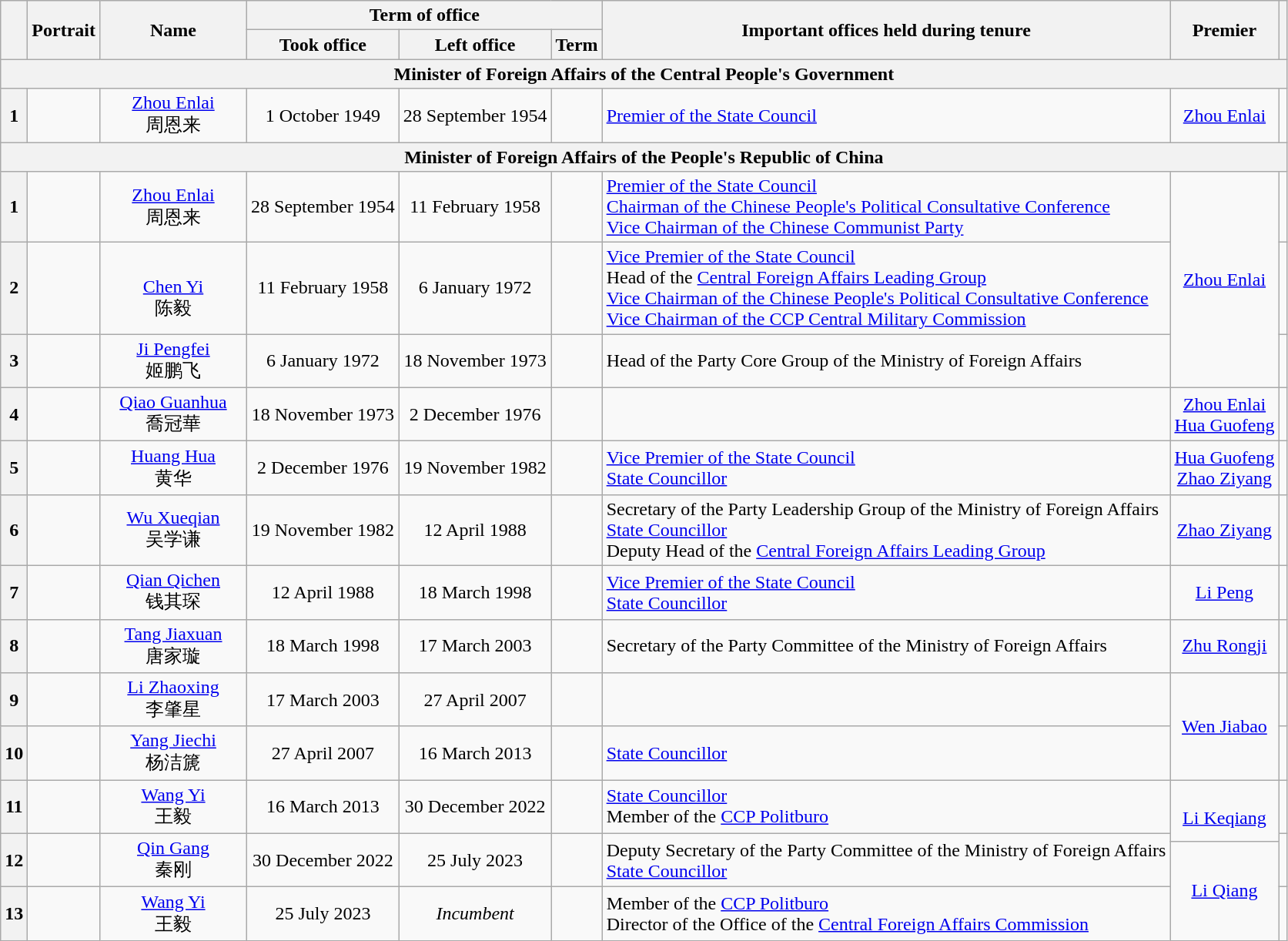<table class="wikitable" style="text-align:center">
<tr>
<th rowspan=2></th>
<th rowspan=2>Portrait</th>
<th rowspan=2 width=120>Name<br></th>
<th colspan=3>Term of office</th>
<th rowspan="2">Important offices held during tenure</th>
<th rowspan="2">Premier</th>
<th rowspan="2"></th>
</tr>
<tr>
<th>Took office</th>
<th>Left office</th>
<th>Term</th>
</tr>
<tr>
<th colspan="9">Minister of Foreign Affairs of the Central People's Government</th>
</tr>
<tr>
<th>1</th>
<td></td>
<td><a href='#'>Zhou Enlai</a><br>周恩来<br></td>
<td>1 October 1949</td>
<td>28 September 1954</td>
<td></td>
<td align="left"><a href='#'>Premier of the State Council</a></td>
<td><a href='#'>Zhou Enlai</a></td>
<td></td>
</tr>
<tr>
<th colspan="9">Minister of Foreign Affairs of the People's Republic of China</th>
</tr>
<tr>
<th>1</th>
<td></td>
<td><a href='#'>Zhou Enlai</a><br>周恩来<br></td>
<td>28 September 1954</td>
<td>11 February 1958</td>
<td></td>
<td align="left"><a href='#'>Premier of the State Council</a><br><a href='#'>Chairman of the Chinese People's Political Consultative Conference</a><br><a href='#'>Vice Chairman of the Chinese Communist Party</a></td>
<td rowspan="3"><a href='#'>Zhou Enlai</a></td>
<td></td>
</tr>
<tr>
<th>2</th>
<td></td>
<td><br><a href='#'>Chen Yi</a><br>陈毅<br></td>
<td>11 February 1958</td>
<td>6 January 1972</td>
<td></td>
<td align="left"><a href='#'>Vice Premier of the State Council</a><br>Head of the <a href='#'>Central Foreign Affairs Leading Group</a><br><a href='#'>Vice Chairman of the Chinese People's Political Consultative Conference</a><br><a href='#'>Vice Chairman of the CCP Central Military Commission</a></td>
<td></td>
</tr>
<tr>
<th>3</th>
<td></td>
<td><a href='#'>Ji Pengfei</a><br>姬鹏飞<br></td>
<td>6 January 1972</td>
<td>18 November 1973</td>
<td></td>
<td align="left">Head of the Party Core Group of the Ministry of Foreign Affairs</td>
<td></td>
</tr>
<tr>
<th>4</th>
<td></td>
<td><a href='#'>Qiao Guanhua</a><br>喬冠華<br></td>
<td>18 November 1973</td>
<td>2 December 1976</td>
<td></td>
<td align="left"></td>
<td><a href='#'>Zhou Enlai</a><br><a href='#'>Hua Guofeng</a></td>
<td></td>
</tr>
<tr>
<th>5</th>
<td></td>
<td><a href='#'>Huang Hua</a><br>黄华<br></td>
<td>2 December 1976</td>
<td>19 November 1982</td>
<td></td>
<td align="left"><a href='#'>Vice Premier of the State Council</a><br><a href='#'>State Councillor</a></td>
<td><a href='#'>Hua Guofeng</a><br><a href='#'>Zhao Ziyang</a></td>
<td></td>
</tr>
<tr>
<th>6</th>
<td></td>
<td><a href='#'>Wu Xueqian</a><br>吴学谦<br></td>
<td>19 November 1982</td>
<td>12 April 1988</td>
<td></td>
<td align="left">Secretary of the Party Leadership Group of the Ministry of Foreign Affairs<br><a href='#'>State Councillor</a><br>Deputy Head of the <a href='#'>Central Foreign Affairs Leading Group</a></td>
<td><a href='#'>Zhao Ziyang</a></td>
<td></td>
</tr>
<tr>
<th>7</th>
<td></td>
<td><a href='#'>Qian Qichen</a><br>钱其琛<br></td>
<td>12 April 1988</td>
<td>18 March 1998</td>
<td></td>
<td align="left"><a href='#'>Vice Premier of the State Council</a><br><a href='#'>State Councillor</a></td>
<td><a href='#'>Li Peng</a></td>
<td></td>
</tr>
<tr>
<th>8</th>
<td></td>
<td><a href='#'>Tang Jiaxuan</a><br>唐家璇<br></td>
<td>18 March 1998</td>
<td>17 March 2003</td>
<td></td>
<td align="left">Secretary of the Party Committee of the Ministry of Foreign Affairs</td>
<td><a href='#'>Zhu Rongji</a></td>
<td></td>
</tr>
<tr>
<th>9</th>
<td></td>
<td><a href='#'>Li Zhaoxing</a><br>李肇星<br></td>
<td>17 March 2003</td>
<td>27 April 2007</td>
<td></td>
<td align="left"></td>
<td rowspan="2"><a href='#'>Wen Jiabao</a></td>
<td></td>
</tr>
<tr>
<th>10</th>
<td></td>
<td><a href='#'>Yang Jiechi</a><br>杨洁篪<br></td>
<td>27 April 2007</td>
<td>16 March 2013</td>
<td></td>
<td align="left"><a href='#'>State Councillor</a></td>
<td></td>
</tr>
<tr>
<th>11</th>
<td></td>
<td><a href='#'>Wang Yi</a><br>王毅<br></td>
<td>16 March 2013</td>
<td>30 December 2022</td>
<td></td>
<td align="left"><a href='#'>State Councillor</a><br>Member of the <a href='#'>CCP Politburo</a></td>
<td style="border-style: solid solid none solid ;"><br><a href='#'>Li Keqiang</a></td>
<td></td>
</tr>
<tr>
<th rowspan=2>12</th>
<td rowspan=2></td>
<td rowspan=2><a href='#'>Qin Gang</a><br>秦刚<br></td>
<td rowspan=2>30 December 2022</td>
<td rowspan=2>25 July 2023</td>
<td rowspan=2></td>
<td rowspan="2" align="left">Deputy Secretary of the Party Committee of the Ministry of Foreign Affairs<br><a href='#'>State Councillor</a></td>
<td style="border-style: none solid solid solid ;"></td>
<td rowspan="2"></td>
</tr>
<tr>
<td rowspan="2"><a href='#'>Li Qiang</a></td>
</tr>
<tr>
<th>13</th>
<td></td>
<td><a href='#'>Wang Yi</a><br>王毅<br></td>
<td>25 July 2023</td>
<td><em>Incumbent</em></td>
<td></td>
<td align="left">Member of the <a href='#'>CCP Politburo</a><br>Director of the Office of the <a href='#'>Central Foreign Affairs Commission</a></td>
<td></td>
</tr>
</table>
